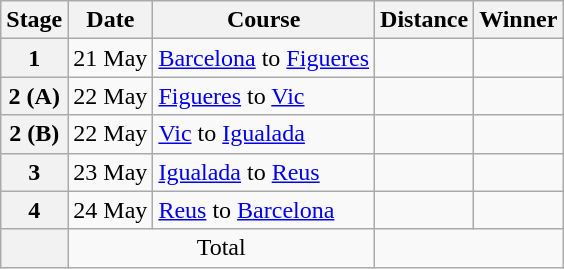<table class="wikitable">
<tr>
<th scope="col">Stage</th>
<th scope="col">Date</th>
<th scope="col">Course</th>
<th scope="col">Distance</th>
<th scope="col">Winner</th>
</tr>
<tr>
<th scope="row">1</th>
<td style="text-align:right">21 May</td>
<td><a href='#'>Barcelona</a> to <a href='#'>Figueres</a></td>
<td style="text-align:center;"></td>
<td></td>
</tr>
<tr>
<th scope="row">2 (A)</th>
<td style="text-align:right">22 May</td>
<td><a href='#'>Figueres</a> to <a href='#'>Vic</a></td>
<td style="text-align:center;"></td>
<td></td>
</tr>
<tr>
<th scope="row">2 (B)</th>
<td style="text-align:right">22 May</td>
<td><a href='#'>Vic</a> to <a href='#'>Igualada</a></td>
<td style="text-align:center;"></td>
<td></td>
</tr>
<tr>
<th scope="row">3</th>
<td style="text-align:right">23 May</td>
<td><a href='#'>Igualada</a> to <a href='#'>Reus</a></td>
<td style="text-align:center;"></td>
<td></td>
</tr>
<tr>
<th scope="row">4</th>
<td style="text-align:right">24 May</td>
<td><a href='#'>Reus</a> to <a href='#'>Barcelona</a></td>
<td style="text-align:center;"></td>
<td></td>
</tr>
<tr>
<th scope="row"></th>
<td colspan="2" style="text-align:center">Total</td>
<td colspan="5" style="text-align:center"></td>
</tr>
</table>
